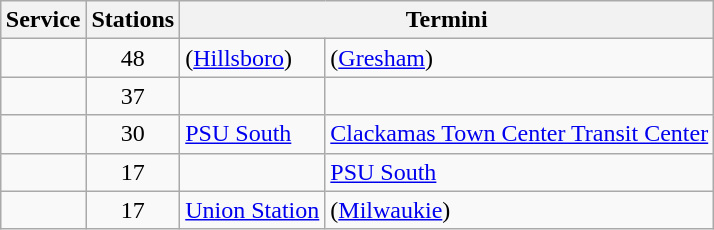<table class="wikitable sortable" style="margin-left: auto; margin-right: auto;">
<tr>
<th scope="col">Service</th>
<th scope="col" data-sort-type="number">Stations</th>
<th scope="col" class="unsortable" colspan="2">Termini</th>
</tr>
<tr>
<td scope="row"></td>
<td align="center">48</td>
<td> (<a href='#'>Hillsboro</a>)</td>
<td> (<a href='#'>Gresham</a>)</td>
</tr>
<tr>
<td scope="row"></td>
<td align="center">37</td>
<td></td>
<td></td>
</tr>
<tr>
<td scope="row"></td>
<td align="center">30</td>
<td><a href='#'>PSU South</a></td>
<td><a href='#'>Clackamas Town Center Transit Center</a></td>
</tr>
<tr>
<td scope="row"></td>
<td align="center">17</td>
<td></td>
<td><a href='#'>PSU South</a></td>
</tr>
<tr>
<td scope="row"></td>
<td align="center">17</td>
<td><a href='#'>Union Station</a></td>
<td> (<a href='#'>Milwaukie</a>)</td>
</tr>
</table>
